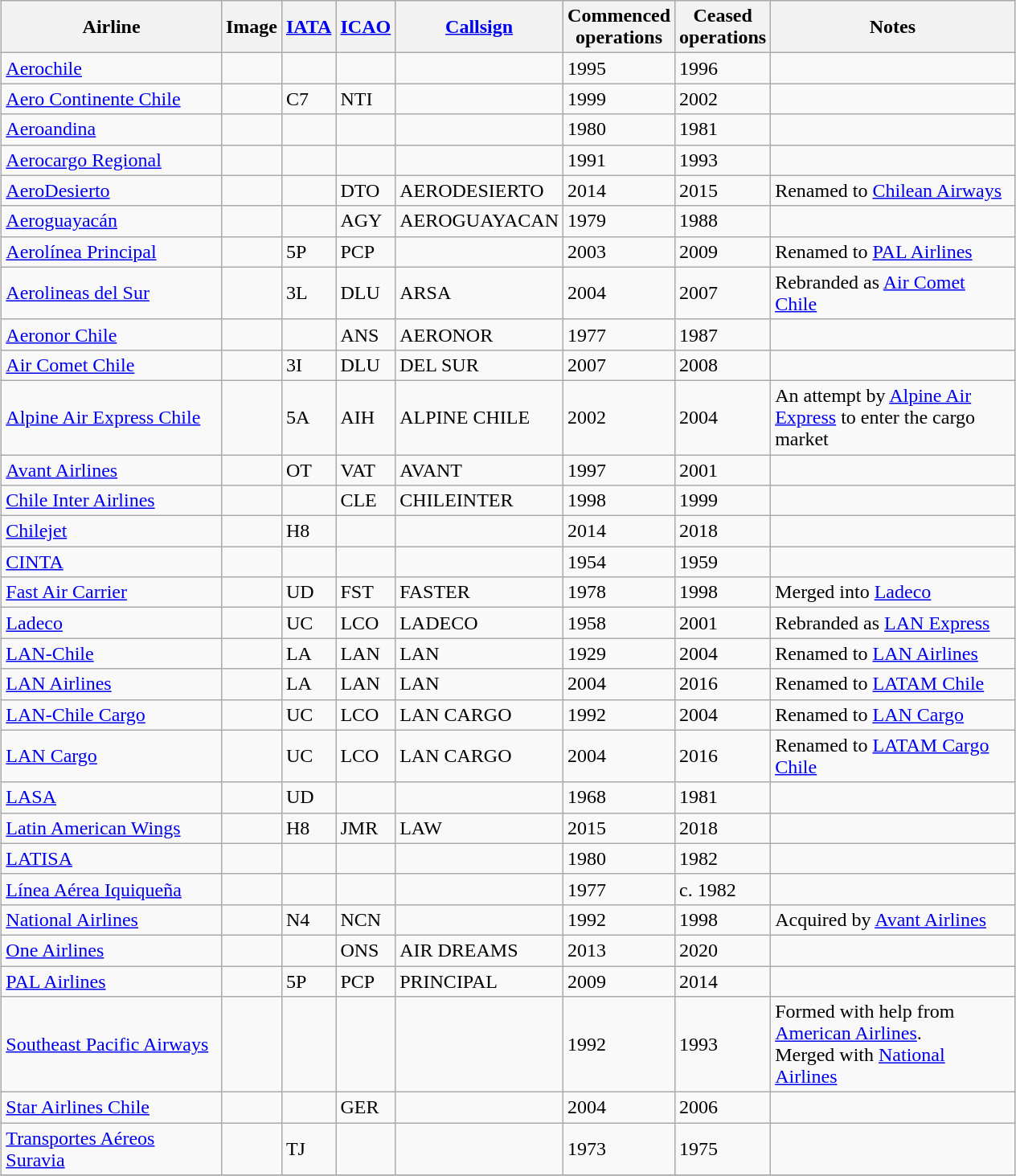<table class="wikitable sortable" style="border-collapse:collapse; margin:auto;" border="1" cellpadding="3">
<tr valign="middle">
<th style="width:175px;">Airline</th>
<th>Image</th>
<th><a href='#'>IATA</a></th>
<th><a href='#'>ICAO</a></th>
<th><a href='#'>Callsign</a></th>
<th>Commenced<br>operations</th>
<th>Ceased<br>operations</th>
<th style="width:195px;">Notes</th>
</tr>
<tr>
<td><a href='#'>Aerochile</a></td>
<td></td>
<td></td>
<td></td>
<td></td>
<td>1995</td>
<td>1996</td>
<td></td>
</tr>
<tr>
<td><a href='#'>Aero Continente Chile</a></td>
<td></td>
<td>C7</td>
<td>NTI</td>
<td></td>
<td>1999</td>
<td>2002</td>
<td></td>
</tr>
<tr>
<td><a href='#'>Aeroandina</a></td>
<td></td>
<td></td>
<td></td>
<td></td>
<td>1980</td>
<td>1981</td>
<td></td>
</tr>
<tr>
<td><a href='#'>Aerocargo Regional</a></td>
<td></td>
<td></td>
<td></td>
<td></td>
<td>1991</td>
<td>1993</td>
<td></td>
</tr>
<tr>
<td><a href='#'>AeroDesierto</a></td>
<td></td>
<td></td>
<td>DTO</td>
<td>AERODESIERTO</td>
<td>2014</td>
<td>2015</td>
<td>Renamed to <a href='#'>Chilean Airways</a></td>
</tr>
<tr>
<td><a href='#'>Aeroguayacán</a></td>
<td></td>
<td></td>
<td>AGY</td>
<td>AEROGUAYACAN</td>
<td>1979</td>
<td>1988</td>
<td></td>
</tr>
<tr>
<td><a href='#'>Aerolínea Principal</a></td>
<td></td>
<td>5P</td>
<td>PCP</td>
<td></td>
<td>2003</td>
<td>2009</td>
<td>Renamed to <a href='#'>PAL Airlines</a></td>
</tr>
<tr>
<td><a href='#'>Aerolineas del Sur</a></td>
<td></td>
<td>3L</td>
<td>DLU</td>
<td>ARSA</td>
<td>2004</td>
<td>2007</td>
<td>Rebranded as <a href='#'>Air Comet Chile</a></td>
</tr>
<tr>
<td><a href='#'>Aeronor Chile</a></td>
<td></td>
<td></td>
<td>ANS</td>
<td>AERONOR</td>
<td>1977</td>
<td>1987</td>
<td></td>
</tr>
<tr>
<td><a href='#'>Air Comet Chile</a></td>
<td></td>
<td>3I</td>
<td>DLU</td>
<td>DEL SUR</td>
<td>2007</td>
<td>2008</td>
<td></td>
</tr>
<tr>
<td><a href='#'>Alpine Air Express Chile</a></td>
<td></td>
<td>5A</td>
<td>AIH</td>
<td>ALPINE CHILE</td>
<td>2002</td>
<td>2004</td>
<td>An attempt by <a href='#'>Alpine Air Express</a> to enter the cargo market</td>
</tr>
<tr>
<td><a href='#'>Avant Airlines</a></td>
<td></td>
<td>OT</td>
<td>VAT</td>
<td>AVANT</td>
<td>1997</td>
<td>2001</td>
<td></td>
</tr>
<tr>
<td><a href='#'>Chile Inter Airlines</a></td>
<td></td>
<td></td>
<td>CLE</td>
<td>CHILEINTER</td>
<td>1998</td>
<td>1999</td>
<td></td>
</tr>
<tr>
<td><a href='#'>Chilejet</a></td>
<td></td>
<td>H8</td>
<td></td>
<td></td>
<td>2014</td>
<td>2018</td>
<td></td>
</tr>
<tr>
<td><a href='#'>CINTA</a></td>
<td></td>
<td></td>
<td></td>
<td></td>
<td>1954</td>
<td>1959</td>
<td></td>
</tr>
<tr>
<td><a href='#'>Fast Air Carrier</a></td>
<td></td>
<td>UD</td>
<td>FST</td>
<td>FASTER</td>
<td>1978</td>
<td>1998</td>
<td>Merged into <a href='#'>Ladeco</a></td>
</tr>
<tr>
<td><a href='#'>Ladeco</a></td>
<td></td>
<td>UC</td>
<td>LCO</td>
<td>LADECO</td>
<td>1958</td>
<td>2001</td>
<td>Rebranded as <a href='#'>LAN Express</a></td>
</tr>
<tr>
<td><a href='#'>LAN-Chile</a></td>
<td></td>
<td>LA</td>
<td>LAN</td>
<td>LAN</td>
<td>1929</td>
<td>2004</td>
<td>Renamed to <a href='#'>LAN Airlines</a></td>
</tr>
<tr>
<td><a href='#'>LAN Airlines</a></td>
<td></td>
<td>LA</td>
<td>LAN</td>
<td>LAN</td>
<td>2004</td>
<td>2016</td>
<td>Renamed to <a href='#'>LATAM Chile</a></td>
</tr>
<tr>
<td><a href='#'>LAN-Chile Cargo</a></td>
<td></td>
<td>UC</td>
<td>LCO</td>
<td>LAN CARGO</td>
<td>1992</td>
<td>2004</td>
<td>Renamed to <a href='#'>LAN Cargo</a></td>
</tr>
<tr>
<td><a href='#'>LAN Cargo</a></td>
<td></td>
<td>UC</td>
<td>LCO</td>
<td>LAN CARGO</td>
<td>2004</td>
<td>2016</td>
<td>Renamed to <a href='#'>LATAM Cargo Chile</a></td>
</tr>
<tr>
<td><a href='#'>LASA</a></td>
<td></td>
<td>UD</td>
<td></td>
<td></td>
<td>1968</td>
<td>1981</td>
<td></td>
</tr>
<tr>
<td><a href='#'>Latin American Wings</a></td>
<td></td>
<td>H8</td>
<td>JMR</td>
<td>LAW</td>
<td>2015</td>
<td>2018</td>
<td></td>
</tr>
<tr>
<td><a href='#'>LATISA</a></td>
<td></td>
<td></td>
<td></td>
<td></td>
<td>1980</td>
<td>1982</td>
<td></td>
</tr>
<tr>
<td><a href='#'>Línea Aérea Iquiqueña</a></td>
<td></td>
<td></td>
<td></td>
<td></td>
<td>1977</td>
<td>c. 1982</td>
<td></td>
</tr>
<tr>
<td><a href='#'>National Airlines</a></td>
<td></td>
<td>N4</td>
<td>NCN</td>
<td></td>
<td>1992</td>
<td>1998</td>
<td>Acquired by <a href='#'>Avant Airlines</a></td>
</tr>
<tr>
<td><a href='#'>One Airlines</a></td>
<td></td>
<td></td>
<td>ONS</td>
<td>AIR DREAMS</td>
<td>2013</td>
<td>2020</td>
<td></td>
</tr>
<tr>
<td><a href='#'>PAL Airlines</a></td>
<td></td>
<td>5P</td>
<td>PCP</td>
<td>PRINCIPAL</td>
<td>2009</td>
<td>2014</td>
<td></td>
</tr>
<tr>
<td><a href='#'>Southeast Pacific Airways</a></td>
<td></td>
<td></td>
<td></td>
<td></td>
<td>1992</td>
<td>1993</td>
<td>Formed with help from <a href='#'>American Airlines</a>. <br> Merged with <a href='#'>National Airlines</a></td>
</tr>
<tr>
<td><a href='#'>Star Airlines Chile</a></td>
<td></td>
<td></td>
<td>GER</td>
<td></td>
<td>2004</td>
<td>2006</td>
<td></td>
</tr>
<tr>
<td><a href='#'>Transportes Aéreos Suravia</a></td>
<td></td>
<td>TJ</td>
<td></td>
<td></td>
<td>1973</td>
<td>1975</td>
<td></td>
</tr>
<tr>
</tr>
</table>
